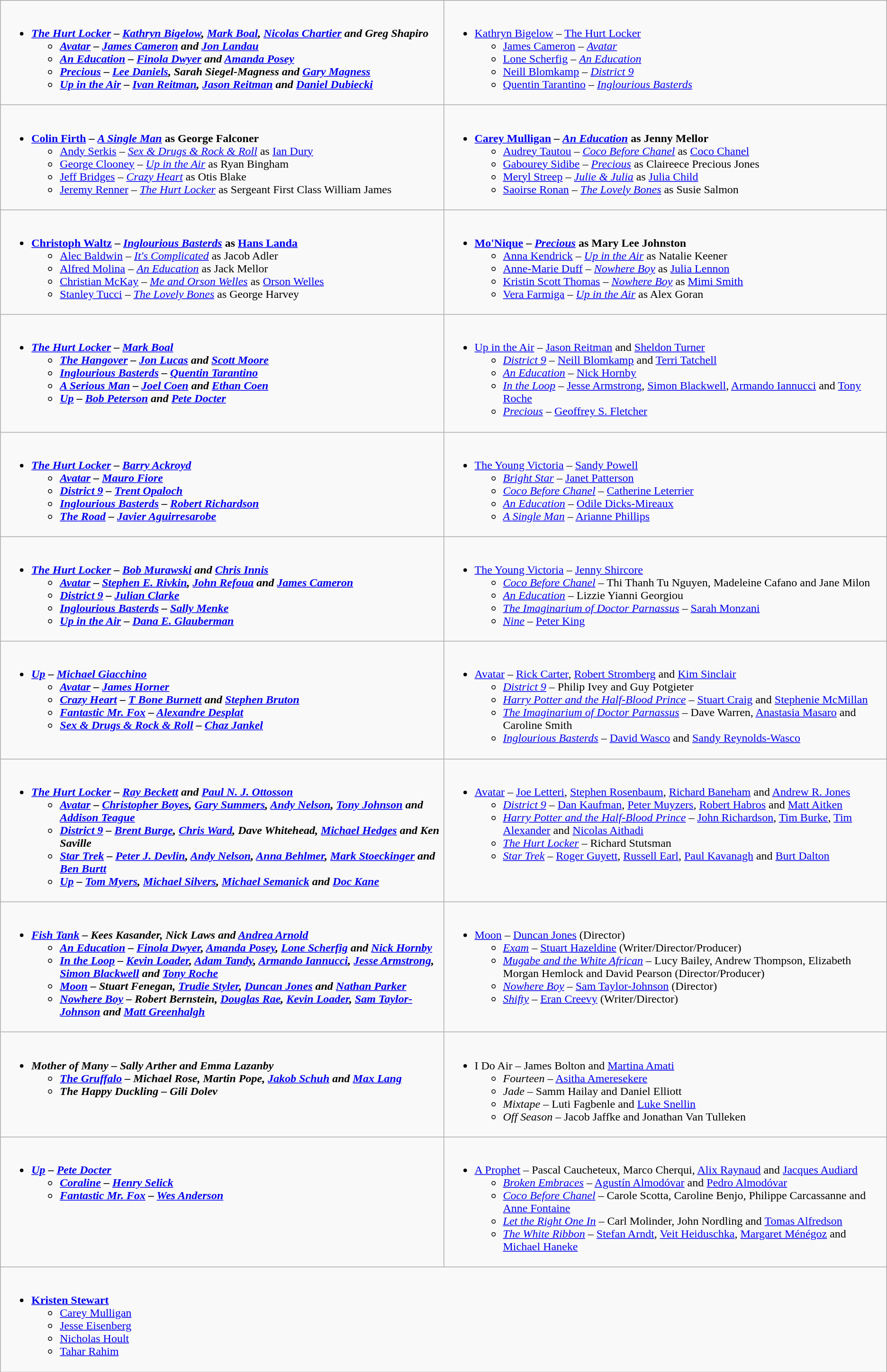<table class=wikitable>
<tr>
<td valign="top" width="50%"><br><ul><li><strong><em><a href='#'>The Hurt Locker</a><em> – <a href='#'>Kathryn Bigelow</a>, <a href='#'>Mark Boal</a>, <a href='#'>Nicolas Chartier</a> and Greg Shapiro<strong><ul><li></em><a href='#'>Avatar</a><em> – <a href='#'>James Cameron</a> and <a href='#'>Jon Landau</a></li><li></em><a href='#'>An Education</a><em> – <a href='#'>Finola Dwyer</a> and <a href='#'>Amanda Posey</a></li><li></em><a href='#'>Precious</a><em> – <a href='#'>Lee Daniels</a>, Sarah Siegel-Magness and <a href='#'>Gary Magness</a></li><li></em><a href='#'>Up in the Air</a><em> – <a href='#'>Ivan Reitman</a>, <a href='#'>Jason Reitman</a> and <a href='#'>Daniel Dubiecki</a></li></ul></li></ul></td>
<td valign="top" width="50%"><br><ul><li></strong><a href='#'>Kathryn Bigelow</a> – </em><a href='#'>The Hurt Locker</a></em></strong><ul><li><a href='#'>James Cameron</a> – <em><a href='#'>Avatar</a></em></li><li><a href='#'>Lone Scherfig</a> – <em><a href='#'>An Education</a></em></li><li><a href='#'>Neill Blomkamp</a> – <em><a href='#'>District 9</a></em></li><li><a href='#'>Quentin Tarantino</a> – <em><a href='#'>Inglourious Basterds</a></em></li></ul></li></ul></td>
</tr>
<tr>
<td valign="top" width="50%"><br><ul><li><strong><a href='#'>Colin Firth</a> – <em><a href='#'>A Single Man</a></em> as George Falconer</strong><ul><li><a href='#'>Andy Serkis</a> – <em><a href='#'>Sex & Drugs & Rock & Roll</a></em> as <a href='#'>Ian Dury</a></li><li><a href='#'>George Clooney</a> – <em><a href='#'>Up in the Air</a></em> as Ryan Bingham</li><li><a href='#'>Jeff Bridges</a> – <em><a href='#'>Crazy Heart</a></em> as Otis Blake</li><li><a href='#'>Jeremy Renner</a> – <em><a href='#'>The Hurt Locker</a></em> as Sergeant First Class William James</li></ul></li></ul></td>
<td valign="top" width="50%"><br><ul><li><strong><a href='#'>Carey Mulligan</a> – <em><a href='#'>An Education</a></em> as Jenny Mellor</strong><ul><li><a href='#'>Audrey Tautou</a> – <em><a href='#'>Coco Before Chanel</a></em> as <a href='#'>Coco Chanel</a></li><li><a href='#'>Gabourey Sidibe</a> – <em><a href='#'>Precious</a></em> as Claireece Precious Jones</li><li><a href='#'>Meryl Streep</a> – <em><a href='#'>Julie & Julia</a></em> as <a href='#'>Julia Child</a></li><li><a href='#'>Saoirse Ronan</a> – <em><a href='#'>The Lovely Bones</a></em> as Susie Salmon</li></ul></li></ul></td>
</tr>
<tr>
<td valign="top" width="50%"><br><ul><li><strong><a href='#'>Christoph Waltz</a> – <em><a href='#'>Inglourious Basterds</a></em> as <a href='#'>Hans Landa</a></strong><ul><li><a href='#'>Alec Baldwin</a> – <em><a href='#'>It's Complicated</a></em> as Jacob Adler</li><li><a href='#'>Alfred Molina</a> – <em><a href='#'>An Education</a></em> as Jack Mellor</li><li><a href='#'>Christian McKay</a> – <em><a href='#'>Me and Orson Welles</a></em> as <a href='#'>Orson Welles</a></li><li><a href='#'>Stanley Tucci</a> – <em><a href='#'>The Lovely Bones</a></em> as George Harvey</li></ul></li></ul></td>
<td valign="top" width="50%"><br><ul><li><strong><a href='#'>Mo'Nique</a> – <em><a href='#'>Precious</a></em> as Mary Lee Johnston</strong><ul><li><a href='#'>Anna Kendrick</a> – <em><a href='#'>Up in the Air</a></em> as Natalie Keener</li><li><a href='#'>Anne-Marie Duff</a> – <em><a href='#'>Nowhere Boy</a></em> as <a href='#'>Julia Lennon</a></li><li><a href='#'>Kristin Scott Thomas</a> – <em><a href='#'>Nowhere Boy</a></em> as <a href='#'>Mimi Smith</a></li><li><a href='#'>Vera Farmiga</a> – <em><a href='#'>Up in the Air</a></em> as Alex Goran</li></ul></li></ul></td>
</tr>
<tr>
<td valign="top" width="50%"><br><ul><li><strong><em><a href='#'>The Hurt Locker</a><em> – <a href='#'>Mark Boal</a><strong><ul><li></em><a href='#'>The Hangover</a><em> – <a href='#'>Jon Lucas</a> and <a href='#'>Scott Moore</a></li><li></em><a href='#'>Inglourious Basterds</a><em> – <a href='#'>Quentin Tarantino</a></li><li></em><a href='#'>A Serious Man</a><em> – <a href='#'>Joel Coen</a> and <a href='#'>Ethan Coen</a></li><li></em><a href='#'>Up</a><em> – <a href='#'>Bob Peterson</a> and <a href='#'>Pete Docter</a></li></ul></li></ul></td>
<td valign="top" width="50%"><br><ul><li></em></strong><a href='#'>Up in the Air</a></em> – <a href='#'>Jason Reitman</a> and <a href='#'>Sheldon Turner</a></strong><ul><li><em><a href='#'>District 9</a></em> – <a href='#'>Neill Blomkamp</a> and <a href='#'>Terri Tatchell</a></li><li><em><a href='#'>An Education</a></em> – <a href='#'>Nick Hornby</a></li><li><em><a href='#'>In the Loop</a></em> – <a href='#'>Jesse Armstrong</a>, <a href='#'>Simon Blackwell</a>, <a href='#'>Armando Iannucci</a> and <a href='#'>Tony Roche</a></li><li><em><a href='#'>Precious</a></em> – <a href='#'>Geoffrey S. Fletcher</a></li></ul></li></ul></td>
</tr>
<tr>
<td valign="top" width="50%"><br><ul><li><strong><em><a href='#'>The Hurt Locker</a><em> – <a href='#'>Barry Ackroyd</a><strong><ul><li></em><a href='#'>Avatar</a><em> – <a href='#'>Mauro Fiore</a></li><li></em><a href='#'>District 9</a><em> – <a href='#'>Trent Opaloch</a></li><li></em><a href='#'>Inglourious Basterds</a><em> – <a href='#'>Robert Richardson</a></li><li></em><a href='#'>The Road</a><em> – <a href='#'>Javier Aguirresarobe</a></li></ul></li></ul></td>
<td valign="top" width="50%"><br><ul><li></em></strong><a href='#'>The Young Victoria</a></em> – <a href='#'>Sandy Powell</a></strong><ul><li><em><a href='#'>Bright Star</a></em> – <a href='#'>Janet Patterson</a></li><li><em><a href='#'>Coco Before Chanel</a></em> – <a href='#'>Catherine Leterrier</a></li><li><em><a href='#'>An Education</a></em> – <a href='#'>Odile Dicks-Mireaux</a></li><li><em><a href='#'>A Single Man</a></em> – <a href='#'>Arianne Phillips</a></li></ul></li></ul></td>
</tr>
<tr>
<td valign="top" width="50%"><br><ul><li><strong><em><a href='#'>The Hurt Locker</a><em> – <a href='#'>Bob Murawski</a> and <a href='#'>Chris Innis</a><strong><ul><li></em><a href='#'>Avatar</a><em> – <a href='#'>Stephen E. Rivkin</a>, <a href='#'>John Refoua</a> and <a href='#'>James Cameron</a></li><li></em><a href='#'>District 9</a><em> – <a href='#'>Julian Clarke</a></li><li></em><a href='#'>Inglourious Basterds</a><em> – <a href='#'>Sally Menke</a></li><li></em><a href='#'>Up in the Air</a><em> – <a href='#'>Dana E. Glauberman</a></li></ul></li></ul></td>
<td valign="top" width="50%"><br><ul><li></em></strong><a href='#'>The Young Victoria</a></em> – <a href='#'>Jenny Shircore</a></strong><ul><li><em><a href='#'>Coco Before Chanel</a></em> – Thi Thanh Tu Nguyen, Madeleine Cafano and Jane Milon</li><li><em><a href='#'>An Education</a></em> – Lizzie Yianni Georgiou</li><li><em><a href='#'>The Imaginarium of Doctor Parnassus</a></em> – <a href='#'>Sarah Monzani</a></li><li><em><a href='#'>Nine</a></em> – <a href='#'>Peter King</a></li></ul></li></ul></td>
</tr>
<tr>
<td valign="top" width="50%"><br><ul><li><strong><em><a href='#'>Up</a><em> – <a href='#'>Michael Giacchino</a><strong><ul><li></em><a href='#'>Avatar</a><em> – <a href='#'>James Horner</a></li><li></em><a href='#'>Crazy Heart</a><em> – <a href='#'>T Bone Burnett</a> and <a href='#'>Stephen Bruton</a></li><li></em><a href='#'>Fantastic Mr. Fox</a><em> – <a href='#'>Alexandre Desplat</a></li><li></em><a href='#'>Sex & Drugs & Rock & Roll</a><em> – <a href='#'>Chaz Jankel</a></li></ul></li></ul></td>
<td valign="top" width="50%"><br><ul><li></em></strong><a href='#'>Avatar</a></em> – <a href='#'>Rick Carter</a>, <a href='#'>Robert Stromberg</a> and <a href='#'>Kim Sinclair</a></strong><ul><li><em><a href='#'>District 9</a></em> – Philip Ivey and Guy Potgieter</li><li><em><a href='#'>Harry Potter and the Half-Blood Prince</a></em> – <a href='#'>Stuart Craig</a> and <a href='#'>Stephenie McMillan</a></li><li><em><a href='#'>The Imaginarium of Doctor Parnassus</a></em> – Dave Warren, <a href='#'>Anastasia Masaro</a> and Caroline Smith</li><li><em><a href='#'>Inglourious Basterds</a></em> – <a href='#'>David Wasco</a> and <a href='#'>Sandy Reynolds-Wasco</a></li></ul></li></ul></td>
</tr>
<tr>
<td valign="top" width="50%"><br><ul><li><strong><em><a href='#'>The Hurt Locker</a><em> – <a href='#'>Ray Beckett</a> and <a href='#'>Paul N. J. Ottosson</a><strong><ul><li></em><a href='#'>Avatar</a><em> – <a href='#'>Christopher Boyes</a>, <a href='#'>Gary Summers</a>, <a href='#'>Andy Nelson</a>, <a href='#'>Tony Johnson</a> and <a href='#'>Addison Teague</a></li><li></em><a href='#'>District 9</a><em> – <a href='#'>Brent Burge</a>, <a href='#'>Chris Ward</a>, Dave Whitehead, <a href='#'>Michael Hedges</a> and Ken Saville</li><li></em><a href='#'>Star Trek</a><em> – <a href='#'>Peter J. Devlin</a>, <a href='#'>Andy Nelson</a>, <a href='#'>Anna Behlmer</a>, <a href='#'>Mark Stoeckinger</a> and <a href='#'>Ben Burtt</a></li><li></em><a href='#'>Up</a><em> – <a href='#'>Tom Myers</a>, <a href='#'>Michael Silvers</a>, <a href='#'>Michael Semanick</a> and <a href='#'>Doc Kane</a></li></ul></li></ul></td>
<td valign="top" width="50%"><br><ul><li></em></strong><a href='#'>Avatar</a></em> – <a href='#'>Joe Letteri</a>, <a href='#'>Stephen Rosenbaum</a>, <a href='#'>Richard Baneham</a> and <a href='#'>Andrew R. Jones</a></strong><ul><li><em><a href='#'>District 9</a></em> – <a href='#'>Dan Kaufman</a>, <a href='#'>Peter Muyzers</a>, <a href='#'>Robert Habros</a> and <a href='#'>Matt Aitken</a></li><li><em><a href='#'>Harry Potter and the Half-Blood Prince</a></em> – <a href='#'>John Richardson</a>, <a href='#'>Tim Burke</a>, <a href='#'>Tim Alexander</a> and <a href='#'>Nicolas Aithadi</a></li><li><em><a href='#'>The Hurt Locker</a></em> – Richard Stutsman</li><li><em><a href='#'>Star Trek</a></em> – <a href='#'>Roger Guyett</a>, <a href='#'>Russell Earl</a>, <a href='#'>Paul Kavanagh</a> and <a href='#'>Burt Dalton</a></li></ul></li></ul></td>
</tr>
<tr>
<td valign="top" width="50%"><br><ul><li><strong><em><a href='#'>Fish Tank</a><em> – Kees Kasander, Nick Laws and <a href='#'>Andrea Arnold</a><strong><ul><li></em><a href='#'>An Education</a><em> – <a href='#'>Finola Dwyer</a>, <a href='#'>Amanda Posey</a>, <a href='#'>Lone Scherfig</a> and <a href='#'>Nick Hornby</a></li><li></em><a href='#'>In the Loop</a><em> – <a href='#'>Kevin Loader</a>, <a href='#'>Adam Tandy</a>, <a href='#'>Armando Iannucci</a>, <a href='#'>Jesse Armstrong</a>, <a href='#'>Simon Blackwell</a> and <a href='#'>Tony Roche</a></li><li></em><a href='#'>Moon</a><em> – Stuart Fenegan, <a href='#'>Trudie Styler</a>, <a href='#'>Duncan Jones</a> and <a href='#'>Nathan Parker</a></li><li></em><a href='#'>Nowhere Boy</a><em> – Robert Bernstein, <a href='#'>Douglas Rae</a>, <a href='#'>Kevin Loader</a>, <a href='#'>Sam Taylor-Johnson</a> and <a href='#'>Matt Greenhalgh</a></li></ul></li></ul></td>
<td valign="top" width="50%"><br><ul><li></em></strong><a href='#'>Moon</a></em> – <a href='#'>Duncan Jones</a> (Director)</strong><ul><li><em><a href='#'>Exam</a></em> – <a href='#'>Stuart Hazeldine</a> (Writer/Director/Producer)</li><li><em><a href='#'>Mugabe and the White African</a></em> – Lucy Bailey, Andrew Thompson, Elizabeth Morgan Hemlock and David Pearson (Director/Producer)</li><li><em><a href='#'>Nowhere Boy</a></em> – <a href='#'>Sam Taylor-Johnson</a> (Director)</li><li><em><a href='#'>Shifty</a></em> – <a href='#'>Eran Creevy</a> (Writer/Director)</li></ul></li></ul></td>
</tr>
<tr>
<td valign="top" width="50%"><br><ul><li><strong><em>Mother of Many<em> – Sally Arther and Emma Lazanby<strong><ul><li></em><a href='#'>The Gruffalo</a><em> – Michael Rose, Martin Pope, <a href='#'>Jakob Schuh</a> and <a href='#'>Max Lang</a></li><li></em>The Happy Duckling<em> – Gili Dolev</li></ul></li></ul></td>
<td valign="top" width="50%"><br><ul><li></em></strong>I Do Air</em> – James Bolton and <a href='#'>Martina Amati</a></strong><ul><li><em>Fourteen</em> – <a href='#'>Asitha Ameresekere</a></li><li><em>Jade</em> – Samm Hailay and Daniel Elliott</li><li><em>Mixtape</em> – Luti Fagbenle and <a href='#'>Luke Snellin</a></li><li><em>Off Season</em> – Jacob Jaffke and Jonathan Van Tulleken</li></ul></li></ul></td>
</tr>
<tr>
<td valign="top" width="50%"><br><ul><li><strong><em><a href='#'>Up</a><em> – <a href='#'>Pete Docter</a><strong><ul><li></em><a href='#'>Coraline</a><em> – <a href='#'>Henry Selick</a></li><li></em><a href='#'>Fantastic Mr. Fox</a><em> – <a href='#'>Wes Anderson</a></li></ul></li></ul></td>
<td valign="top" width="50%"><br><ul><li></em></strong><a href='#'>A Prophet</a></em> – Pascal Caucheteux, Marco Cherqui, <a href='#'>Alix Raynaud</a> and <a href='#'>Jacques Audiard</a></strong><ul><li><em><a href='#'>Broken Embraces</a></em> – <a href='#'>Agustín Almodóvar</a> and <a href='#'>Pedro Almodóvar</a></li><li><em><a href='#'>Coco Before Chanel</a></em> – Carole Scotta, Caroline Benjo, Philippe Carcassanne and <a href='#'>Anne Fontaine</a></li><li><em><a href='#'>Let the Right One In</a></em> – Carl Molinder, John Nordling and <a href='#'>Tomas Alfredson</a></li><li><em><a href='#'>The White Ribbon</a></em> – <a href='#'>Stefan Arndt</a>, <a href='#'>Veit Heiduschka</a>, <a href='#'>Margaret Ménégoz</a> and <a href='#'>Michael Haneke</a></li></ul></li></ul></td>
</tr>
<tr>
<td valign="top" width="50%" colspan="2"><br><ul><li><strong><a href='#'>Kristen Stewart</a></strong><ul><li><a href='#'>Carey Mulligan</a></li><li><a href='#'>Jesse Eisenberg</a></li><li><a href='#'>Nicholas Hoult</a></li><li><a href='#'>Tahar Rahim</a></li></ul></li></ul></td>
</tr>
</table>
